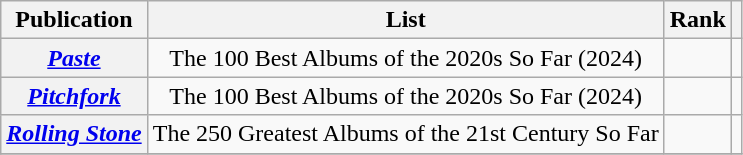<table class="wikitable sortable plainrowheaders" style="text-align:center;">
<tr>
<th>Publication</th>
<th class="unsortable">List</th>
<th>Rank</th>
<th class="unsortable"></th>
</tr>
<tr>
<th scope="row"><em><a href='#'>Paste</a></em></th>
<td>The 100 Best Albums of the 2020s So Far (2024)</td>
<td></td>
<td></td>
</tr>
<tr>
<th scope="row"><em><a href='#'>Pitchfork</a></em></th>
<td>The 100 Best Albums of the 2020s So Far (2024)</td>
<td></td>
<td></td>
</tr>
<tr>
<th scope="row"><em><a href='#'>Rolling Stone</a></em></th>
<td>The 250 Greatest Albums of the 21st Century So Far</td>
<td></td>
<td></td>
</tr>
<tr>
</tr>
</table>
